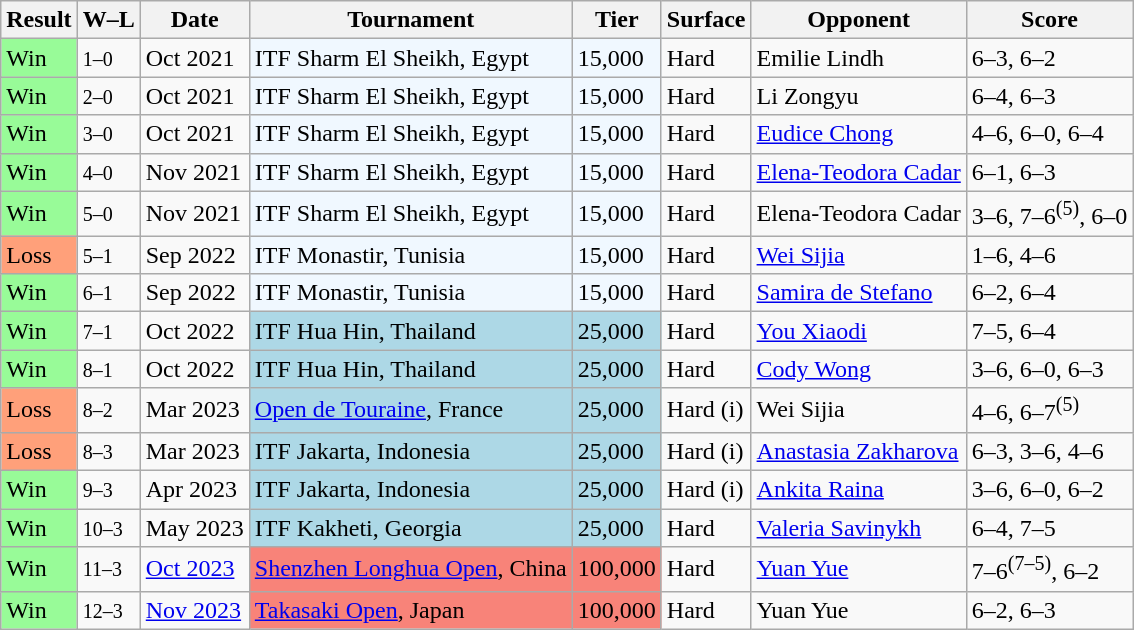<table class="sortable wikitable">
<tr>
<th>Result</th>
<th class="unsortable">W–L</th>
<th>Date</th>
<th>Tournament</th>
<th>Tier</th>
<th>Surface</th>
<th>Opponent</th>
<th class="unsortable">Score</th>
</tr>
<tr>
<td style="background:#98fb98;">Win</td>
<td><small>1–0</small></td>
<td>Oct 2021</td>
<td style="background:#f0f8ff;">ITF Sharm El Sheikh, Egypt</td>
<td style="background:#f0f8ff;">15,000</td>
<td>Hard</td>
<td> Emilie Lindh</td>
<td>6–3, 6–2</td>
</tr>
<tr>
<td style="background:#98fb98;">Win</td>
<td><small>2–0</small></td>
<td>Oct 2021</td>
<td style="background:#f0f8ff;">ITF Sharm El Sheikh, Egypt</td>
<td style="background:#f0f8ff;">15,000</td>
<td>Hard</td>
<td> Li Zongyu</td>
<td>6–4, 6–3</td>
</tr>
<tr>
<td style="background:#98fb98;">Win</td>
<td><small>3–0</small></td>
<td>Oct 2021</td>
<td style="background:#f0f8ff;">ITF Sharm El Sheikh, Egypt</td>
<td style="background:#f0f8ff;">15,000</td>
<td>Hard</td>
<td> <a href='#'>Eudice Chong</a></td>
<td>4–6, 6–0, 6–4</td>
</tr>
<tr>
<td style="background:#98fb98;">Win</td>
<td><small>4–0</small></td>
<td>Nov 2021</td>
<td style="background:#f0f8ff;">ITF Sharm El Sheikh, Egypt</td>
<td style="background:#f0f8ff;">15,000</td>
<td>Hard</td>
<td> <a href='#'>Elena-Teodora Cadar</a></td>
<td>6–1, 6–3</td>
</tr>
<tr>
<td style="background:#98fb98;">Win</td>
<td><small>5–0</small></td>
<td>Nov 2021</td>
<td style="background:#f0f8ff;">ITF Sharm El Sheikh, Egypt</td>
<td style="background:#f0f8ff;">15,000</td>
<td>Hard</td>
<td> Elena-Teodora Cadar</td>
<td>3–6, 7–6<sup>(5)</sup>, 6–0</td>
</tr>
<tr>
<td style="background:#ffa07a;">Loss</td>
<td><small>5–1</small></td>
<td>Sep 2022</td>
<td style="background:#f0f8ff;">ITF Monastir, Tunisia</td>
<td style="background:#f0f8ff;">15,000</td>
<td>Hard</td>
<td> <a href='#'>Wei Sijia</a></td>
<td>1–6, 4–6</td>
</tr>
<tr>
<td style="background:#98fb98;">Win</td>
<td><small>6–1</small></td>
<td>Sep 2022</td>
<td style="background:#f0f8ff;">ITF Monastir, Tunisia</td>
<td style="background:#f0f8ff;">15,000</td>
<td>Hard</td>
<td> <a href='#'>Samira de Stefano</a></td>
<td>6–2, 6–4</td>
</tr>
<tr>
<td style="background:#98fb98;">Win</td>
<td><small>7–1</small></td>
<td>Oct 2022</td>
<td style="background:lightblue;">ITF Hua Hin, Thailand</td>
<td style="background:lightblue;">25,000</td>
<td>Hard</td>
<td> <a href='#'>You Xiaodi</a></td>
<td>7–5, 6–4</td>
</tr>
<tr>
<td style="background:#98fb98;">Win</td>
<td><small>8–1</small></td>
<td>Oct 2022</td>
<td style="background:lightblue;">ITF Hua Hin, Thailand</td>
<td style="background:lightblue;">25,000</td>
<td>Hard</td>
<td> <a href='#'>Cody Wong</a></td>
<td>3–6, 6–0, 6–3</td>
</tr>
<tr>
<td style="background:#ffa07a;">Loss</td>
<td><small>8–2</small></td>
<td>Mar 2023</td>
<td style="background:lightblue;"><a href='#'>Open de Touraine</a>, France</td>
<td style="background:lightblue;">25,000</td>
<td>Hard (i)</td>
<td> Wei Sijia</td>
<td>4–6, 6–7<sup>(5)</sup></td>
</tr>
<tr>
<td style="background:#ffa07a;">Loss</td>
<td><small>8–3</small></td>
<td>Mar 2023</td>
<td style="background:lightblue;">ITF Jakarta, Indonesia</td>
<td style="background:lightblue;">25,000</td>
<td>Hard (i)</td>
<td> <a href='#'>Anastasia Zakharova</a></td>
<td>6–3, 3–6, 4–6</td>
</tr>
<tr>
<td style="background:#98fb98;">Win</td>
<td><small>9–3</small></td>
<td>Apr 2023</td>
<td style="background:lightblue;">ITF Jakarta, Indonesia</td>
<td style="background:lightblue;">25,000</td>
<td>Hard (i)</td>
<td> <a href='#'>Ankita Raina</a></td>
<td>3–6, 6–0, 6–2</td>
</tr>
<tr>
<td style="background:#98fb98;">Win</td>
<td><small>10–3</small></td>
<td>May 2023</td>
<td style="background:lightblue;">ITF Kakheti, Georgia</td>
<td style="background:lightblue;">25,000</td>
<td>Hard</td>
<td> <a href='#'>Valeria Savinykh</a></td>
<td>6–4, 7–5</td>
</tr>
<tr>
<td style="background:#98fb98;">Win</td>
<td><small>11–3</small></td>
<td><a href='#'>Oct 2023</a></td>
<td style="background:#f88379;"><a href='#'>Shenzhen Longhua Open</a>, China</td>
<td style="background:#f88379;">100,000</td>
<td>Hard</td>
<td> <a href='#'>Yuan Yue</a></td>
<td>7–6<sup>(7–5)</sup>, 6–2</td>
</tr>
<tr>
<td style="background:#98fb98;">Win</td>
<td><small>12–3</small></td>
<td><a href='#'>Nov 2023</a></td>
<td style="background:#f88379;"><a href='#'>Takasaki Open</a>, Japan</td>
<td style="background:#f88379;">100,000</td>
<td>Hard</td>
<td> Yuan Yue</td>
<td>6–2, 6–3</td>
</tr>
</table>
